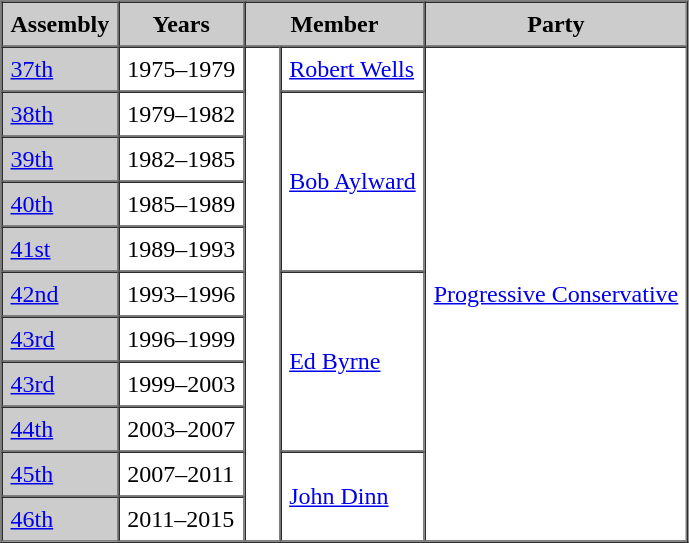<table border=1 cellpadding=5 cellspacing=0>
<tr bgcolor="CCCCCC">
<th>Assembly</th>
<th>Years</th>
<th colspan="2">Member</th>
<th>Party</th>
</tr>
<tr>
<td bgcolor="CCCCCC"><a href='#'>37th</a></td>
<td>1975–1979</td>
<td rowspan=11 >   </td>
<td rowspan=1><a href='#'>Robert Wells</a></td>
<td rowspan=11><a href='#'>Progressive Conservative</a></td>
</tr>
<tr>
<td bgcolor="CCCCCC"><a href='#'>38th</a></td>
<td>1979–1982</td>
<td rowspan=4><a href='#'>Bob Aylward</a></td>
</tr>
<tr>
<td bgcolor="CCCCCC"><a href='#'>39th</a></td>
<td>1982–1985</td>
</tr>
<tr>
<td bgcolor="CCCCCC"><a href='#'>40th</a></td>
<td>1985–1989</td>
</tr>
<tr>
<td bgcolor="CCCCCC"><a href='#'>41st</a></td>
<td>1989–1993</td>
</tr>
<tr>
<td bgcolor="CCCCCC"><a href='#'>42nd</a></td>
<td>1993–1996</td>
<td rowspan=4><a href='#'>Ed Byrne</a></td>
</tr>
<tr>
<td bgcolor="CCCCCC"><a href='#'>43rd</a></td>
<td>1996–1999</td>
</tr>
<tr>
<td bgcolor="CCCCCC"><a href='#'>43rd</a></td>
<td>1999–2003</td>
</tr>
<tr>
<td bgcolor="CCCCCC"><a href='#'>44th</a></td>
<td>2003–2007</td>
</tr>
<tr>
<td bgcolor="CCCCCC"><a href='#'>45th</a></td>
<td>2007–2011</td>
<td rowspan=2><a href='#'>John Dinn</a></td>
</tr>
<tr>
<td bgcolor="CCCCCC"><a href='#'>46th</a></td>
<td>2011–2015</td>
</tr>
<tr>
</tr>
</table>
